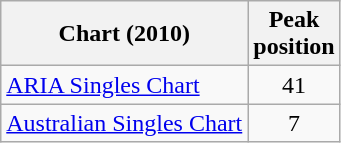<table class="wikitable">
<tr>
<th>Chart (2010)</th>
<th>Peak<br>position</th>
</tr>
<tr>
<td><a href='#'>ARIA Singles Chart</a></td>
<td align="center">41</td>
</tr>
<tr>
<td><a href='#'>Australian Singles Chart</a></td>
<td align="center">7</td>
</tr>
</table>
